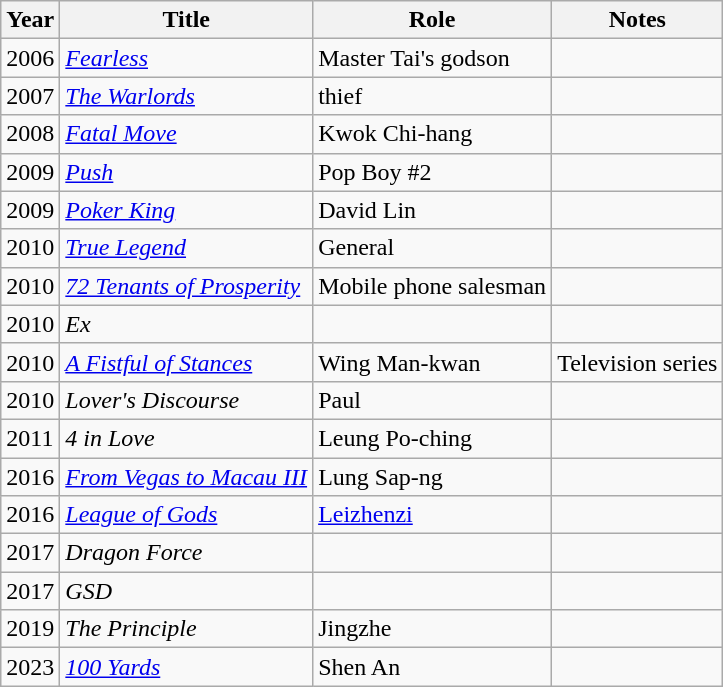<table class="wikitable sortable">
<tr>
<th>Year</th>
<th>Title</th>
<th>Role</th>
<th class="unsortable">Notes</th>
</tr>
<tr>
<td>2006</td>
<td><em><a href='#'>Fearless</a></em></td>
<td>Master Tai's godson</td>
<td></td>
</tr>
<tr>
<td>2007</td>
<td><em><a href='#'>The Warlords</a></em></td>
<td>thief</td>
<td></td>
</tr>
<tr>
<td>2008</td>
<td><em><a href='#'>Fatal Move</a></em></td>
<td>Kwok Chi-hang</td>
<td></td>
</tr>
<tr>
<td>2009</td>
<td><em><a href='#'>Push</a></em></td>
<td>Pop Boy #2</td>
<td></td>
</tr>
<tr>
<td>2009</td>
<td><em><a href='#'>Poker King</a></em></td>
<td>David Lin</td>
<td></td>
</tr>
<tr>
<td>2010</td>
<td><em><a href='#'>True Legend</a></em></td>
<td>General</td>
<td></td>
</tr>
<tr>
<td>2010</td>
<td><em><a href='#'>72 Tenants of Prosperity</a></em></td>
<td>Mobile phone salesman</td>
<td></td>
</tr>
<tr>
<td>2010</td>
<td><em>Ex</em></td>
<td></td>
<td></td>
</tr>
<tr>
<td>2010</td>
<td><em><a href='#'>A Fistful of Stances</a></em></td>
<td>Wing Man-kwan</td>
<td>Television series</td>
</tr>
<tr>
<td>2010</td>
<td><em>Lover's Discourse</em></td>
<td>Paul</td>
<td></td>
</tr>
<tr>
<td>2011</td>
<td><em>4 in Love</em></td>
<td>Leung Po-ching</td>
<td></td>
</tr>
<tr>
<td>2016</td>
<td><em><a href='#'>From Vegas to Macau III</a></em></td>
<td>Lung Sap-ng</td>
<td></td>
</tr>
<tr>
<td>2016</td>
<td><em><a href='#'>League of Gods</a></em></td>
<td><a href='#'>Leizhenzi</a></td>
<td></td>
</tr>
<tr>
<td>2017</td>
<td><em>Dragon Force</em></td>
<td></td>
<td></td>
</tr>
<tr>
<td>2017</td>
<td><em>GSD</em></td>
<td></td>
<td></td>
</tr>
<tr>
<td>2019</td>
<td><em>The Principle</em></td>
<td>Jingzhe</td>
<td></td>
</tr>
<tr>
<td>2023</td>
<td><em><a href='#'>100 Yards</a></em></td>
<td>Shen An</td>
<td></td>
</tr>
</table>
